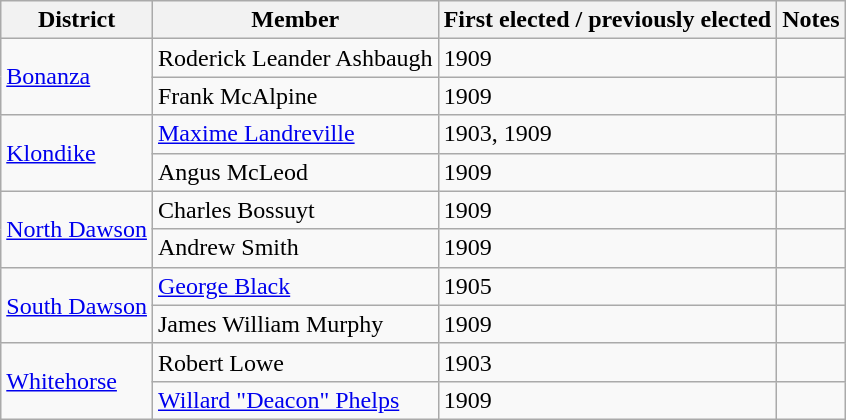<table class="wikitable sortable">
<tr>
<th>District</th>
<th>Member</th>
<th>First elected / previously elected</th>
<th>Notes</th>
</tr>
<tr>
<td rowspan="2"><a href='#'>Bonanza</a></td>
<td>Roderick Leander Ashbaugh</td>
<td>1909</td>
<td></td>
</tr>
<tr>
<td>Frank McAlpine</td>
<td>1909</td>
<td></td>
</tr>
<tr>
<td rowspan="2"><a href='#'>Klondike</a></td>
<td><a href='#'>Maxime Landreville</a></td>
<td>1903, 1909</td>
<td></td>
</tr>
<tr>
<td>Angus McLeod</td>
<td>1909</td>
<td></td>
</tr>
<tr>
<td rowspan="2"><a href='#'>North Dawson</a></td>
<td>Charles Bossuyt</td>
<td>1909</td>
<td></td>
</tr>
<tr>
<td>Andrew Smith</td>
<td>1909</td>
<td></td>
</tr>
<tr>
<td rowspan="2"><a href='#'>South Dawson</a></td>
<td><a href='#'>George Black</a></td>
<td>1905</td>
<td></td>
</tr>
<tr>
<td>James William Murphy</td>
<td>1909</td>
<td></td>
</tr>
<tr>
<td rowspan="2"><a href='#'>Whitehorse</a></td>
<td>Robert Lowe</td>
<td>1903</td>
<td></td>
</tr>
<tr>
<td><a href='#'>Willard "Deacon" Phelps</a></td>
<td>1909</td>
<td></td>
</tr>
</table>
